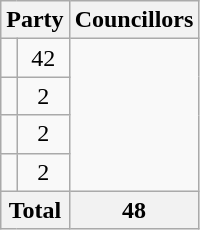<table class="wikitable">
<tr>
<th colspan=2>Party</th>
<th>Councillors</th>
</tr>
<tr>
<td></td>
<td align=center>42</td>
</tr>
<tr>
<td></td>
<td align=center>2</td>
</tr>
<tr>
<td></td>
<td align=center>2</td>
</tr>
<tr>
<td></td>
<td align=center>2</td>
</tr>
<tr>
<th colspan=2>Total</th>
<th>48</th>
</tr>
</table>
